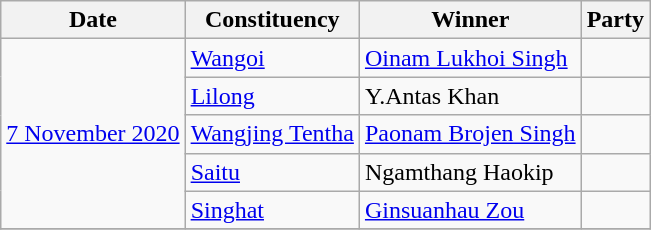<table class="wikitable sortable">
<tr>
<th>Date</th>
<th>Constituency</th>
<th>Winner</th>
<th colspan=2>Party</th>
</tr>
<tr>
<td rowspan=5><a href='#'>7 November 2020</a></td>
<td><a href='#'>Wangoi</a></td>
<td><a href='#'>Oinam Lukhoi Singh</a></td>
<td></td>
</tr>
<tr>
<td><a href='#'>Lilong</a></td>
<td>Y.Antas Khan</td>
<td></td>
</tr>
<tr>
<td><a href='#'>Wangjing Tentha</a></td>
<td><a href='#'>Paonam Brojen Singh</a></td>
<td></td>
</tr>
<tr>
<td><a href='#'>Saitu</a></td>
<td>Ngamthang Haokip</td>
<td></td>
</tr>
<tr>
<td><a href='#'>Singhat</a></td>
<td><a href='#'>Ginsuanhau Zou</a></td>
<td></td>
</tr>
<tr>
</tr>
</table>
